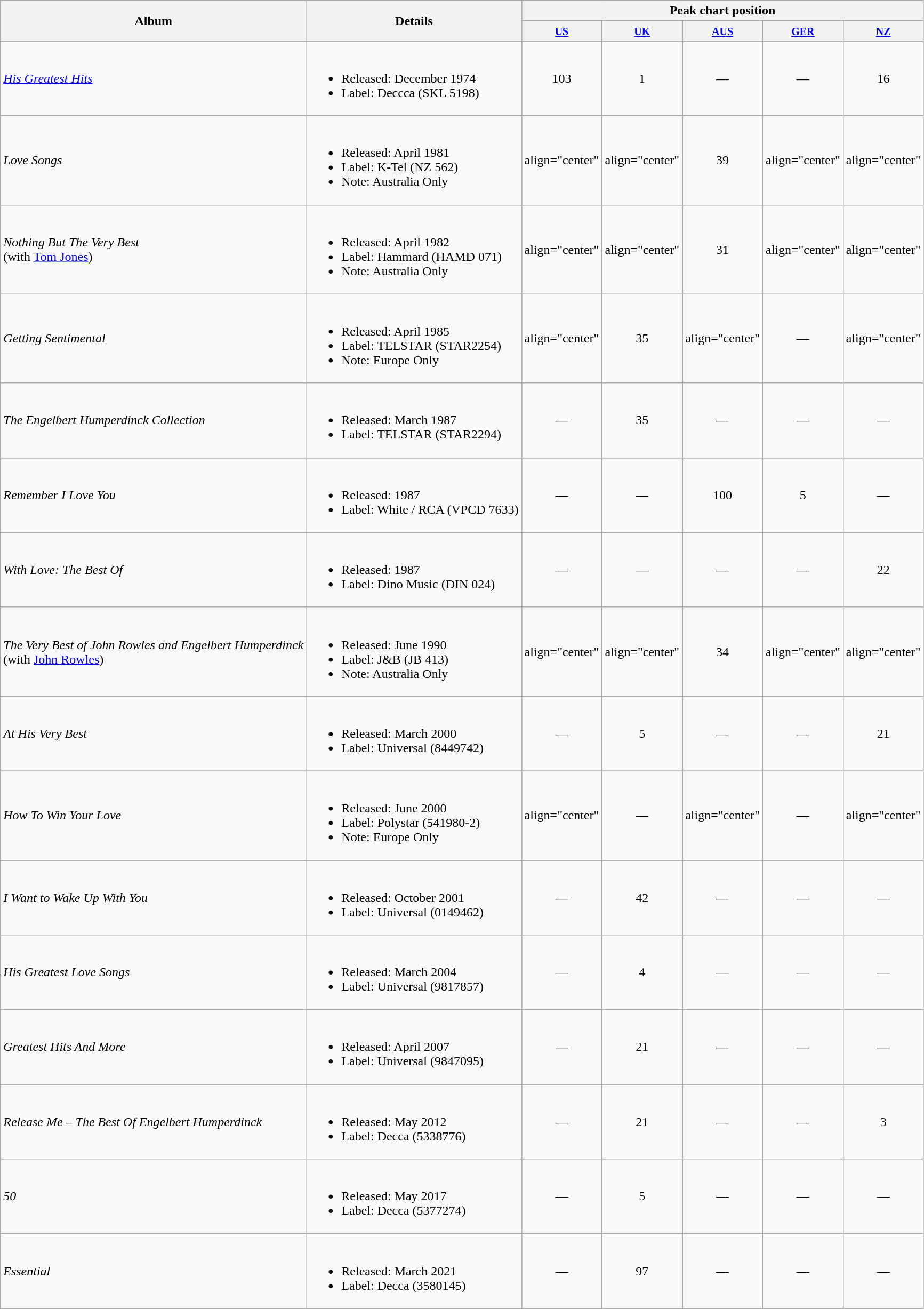<table class="wikitable">
<tr>
<th rowspan="2">Album</th>
<th rowspan="2">Details</th>
<th colspan="5">Peak chart position</th>
</tr>
<tr>
<th width="50"><small><a href='#'>US</a></small><br></th>
<th width="50"><small><a href='#'>UK</a></small><br></th>
<th width="50"><small><a href='#'>AUS</a></small><br></th>
<th width="50"><small><a href='#'>GER</a></small><br></th>
<th width="50"><small><a href='#'>NZ</a></small><br></th>
</tr>
<tr>
<td><em><a href='#'>His Greatest Hits</a></em></td>
<td><br><ul><li>Released: December 1974</li><li>Label: Deccca (SKL 5198)</li></ul></td>
<td align="center">103</td>
<td align="center">1</td>
<td align="center">—</td>
<td align="center">—</td>
<td align="center">16</td>
</tr>
<tr>
<td><em>Love Songs</em></td>
<td><br><ul><li>Released: April 1981</li><li>Label: K-Tel (NZ 562)</li><li>Note: Australia Only</li></ul></td>
<td>align="center"</td>
<td>align="center"</td>
<td align="center">39</td>
<td>align="center"</td>
<td>align="center"</td>
</tr>
<tr>
<td><em>Nothing But The Very Best</em> <br> (with <a href='#'>Tom Jones</a>)</td>
<td><br><ul><li>Released: April 1982</li><li>Label: Hammard (HAMD 071)</li><li>Note: Australia Only</li></ul></td>
<td>align="center"</td>
<td>align="center"</td>
<td align="center">31</td>
<td>align="center"</td>
<td>align="center"</td>
</tr>
<tr>
<td><em>Getting Sentimental</em></td>
<td><br><ul><li>Released: April 1985</li><li>Label: TELSTAR (STAR2254)</li><li>Note: Europe Only</li></ul></td>
<td>align="center"</td>
<td align="center">35</td>
<td>align="center"</td>
<td align="center">—</td>
<td>align="center"</td>
</tr>
<tr>
<td><em>The Engelbert Humperdinck Collection</em></td>
<td><br><ul><li>Released: March 1987</li><li>Label: TELSTAR (STAR2294)</li></ul></td>
<td align="center">—</td>
<td align="center">35</td>
<td align="center">—</td>
<td align="center">—</td>
<td align="center">—</td>
</tr>
<tr>
<td><em>Remember I Love You</em></td>
<td><br><ul><li>Released: 1987</li><li>Label: White / RCA (VPCD 7633)</li></ul></td>
<td align="center">—</td>
<td align="center">—</td>
<td align="center">100</td>
<td align="center">5</td>
<td align="center">—</td>
</tr>
<tr>
<td><em>With Love: The Best Of</em></td>
<td><br><ul><li>Released: 1987</li><li>Label: Dino Music (DIN 024)</li></ul></td>
<td align="center">—</td>
<td align="center">—</td>
<td align="center">—</td>
<td align="center">—</td>
<td align="center">22</td>
</tr>
<tr>
<td><em>The Very Best of John Rowles and Engelbert Humperdinck</em> <br> (with <a href='#'>John Rowles</a>)</td>
<td><br><ul><li>Released: June 1990</li><li>Label: J&B (JB 413)</li><li>Note: Australia Only</li></ul></td>
<td>align="center"</td>
<td>align="center"</td>
<td align="center">34</td>
<td>align="center"</td>
<td>align="center"</td>
</tr>
<tr>
<td><em>At His Very Best</em></td>
<td><br><ul><li>Released: March 2000</li><li>Label: Universal (8449742)</li></ul></td>
<td align="center">—</td>
<td align="center">5</td>
<td align="center">—</td>
<td align="center">—</td>
<td align="center">21</td>
</tr>
<tr>
<td><em>How To Win Your Love</em></td>
<td><br><ul><li>Released: June 2000</li><li>Label: Polystar (541980-2)</li><li>Note: Europe Only</li></ul></td>
<td>align="center"</td>
<td align="center">—</td>
<td>align="center"</td>
<td align="center">—</td>
<td>align="center"</td>
</tr>
<tr>
<td><em>I Want to Wake Up With You</em></td>
<td><br><ul><li>Released: October 2001</li><li>Label: Universal (0149462)</li></ul></td>
<td align="center">—</td>
<td align="center">42</td>
<td align="center">—</td>
<td align="center">—</td>
<td align="center">—</td>
</tr>
<tr>
<td><em>His Greatest Love Songs</em></td>
<td><br><ul><li>Released: March 2004</li><li>Label: Universal (9817857)</li></ul></td>
<td align="center">—</td>
<td align="center">4</td>
<td align="center">—</td>
<td align="center">—</td>
<td align="center">—</td>
</tr>
<tr>
<td><em>Greatest Hits And More</em></td>
<td><br><ul><li>Released: April 2007</li><li>Label: Universal (9847095)</li></ul></td>
<td align="center">—</td>
<td align="center">21</td>
<td align="center">—</td>
<td align="center">—</td>
<td align="center">—</td>
</tr>
<tr>
<td><em>Release Me – The Best Of Engelbert Humperdinck</em></td>
<td><br><ul><li>Released: May 2012</li><li>Label: Decca (5338776)</li></ul></td>
<td align="center">—</td>
<td align="center">21</td>
<td align="center">—</td>
<td align="center">—</td>
<td align="center">3</td>
</tr>
<tr>
<td><em>50</em></td>
<td><br><ul><li>Released: May 2017</li><li>Label: Decca (5377274)</li></ul></td>
<td align="center">—</td>
<td align="center">5</td>
<td align="center">—</td>
<td align="center">—</td>
<td align="center">—</td>
</tr>
<tr>
<td><em>Essential</em></td>
<td><br><ul><li>Released: March 2021</li><li>Label: Decca (3580145)</li></ul></td>
<td align="center">—</td>
<td align="center">97</td>
<td align="center">—</td>
<td align="center">—</td>
<td align="center">—</td>
</tr>
</table>
